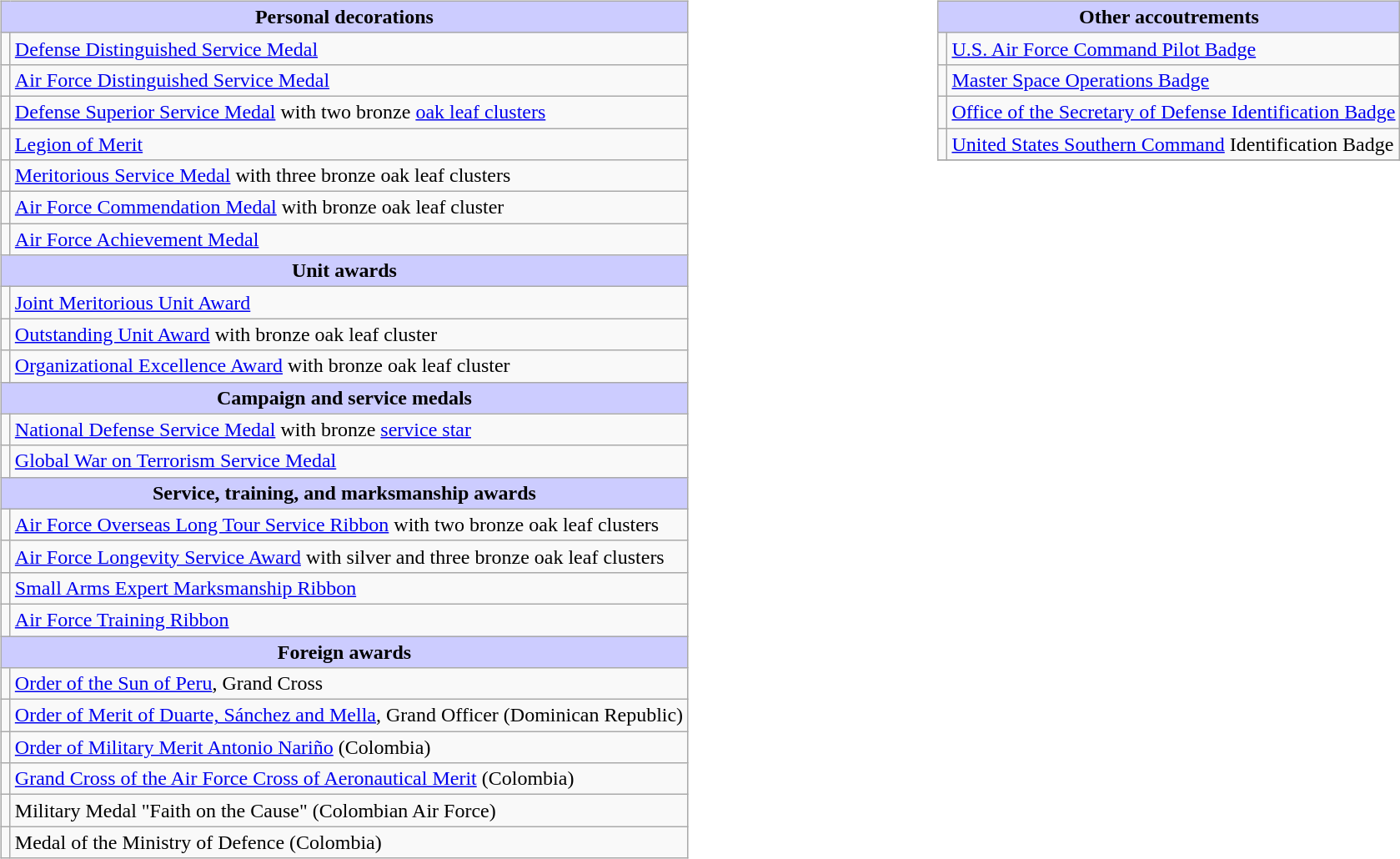<table style="width:100%;">
<tr>
<td valign="top"><br><table class="wikitable">
<tr style="background:#ccf; text-align:center;">
<td colspan=2><strong>Personal decorations</strong></td>
</tr>
<tr>
<td></td>
<td><a href='#'>Defense Distinguished Service Medal</a></td>
</tr>
<tr>
<td></td>
<td><a href='#'>Air Force Distinguished Service Medal</a></td>
</tr>
<tr>
<td></td>
<td><a href='#'>Defense Superior Service Medal</a> with two bronze <a href='#'>oak leaf clusters</a></td>
</tr>
<tr>
<td></td>
<td><a href='#'>Legion of Merit</a></td>
</tr>
<tr>
<td></td>
<td><a href='#'>Meritorious Service Medal</a> with three bronze oak leaf clusters</td>
</tr>
<tr>
<td></td>
<td><a href='#'>Air Force Commendation Medal</a> with bronze oak leaf cluster</td>
</tr>
<tr>
<td></td>
<td><a href='#'>Air Force Achievement Medal</a></td>
</tr>
<tr style="background:#ccf; text-align:center;">
<td colspan=2><strong>Unit awards</strong></td>
</tr>
<tr>
<td></td>
<td><a href='#'>Joint Meritorious Unit Award</a></td>
</tr>
<tr>
<td></td>
<td><a href='#'>Outstanding Unit Award</a> with bronze oak leaf cluster</td>
</tr>
<tr>
<td></td>
<td><a href='#'>Organizational Excellence Award</a> with bronze oak leaf cluster</td>
</tr>
<tr style="background:#ccf; text-align:center;">
<td colspan=2><strong>Campaign and service medals</strong></td>
</tr>
<tr>
<td></td>
<td><a href='#'>National Defense Service Medal</a> with bronze <a href='#'>service star</a></td>
</tr>
<tr>
<td></td>
<td><a href='#'>Global War on Terrorism Service Medal</a></td>
</tr>
<tr style="background:#ccf; text-align:center;">
<td colspan=2><strong>Service, training, and marksmanship awards</strong></td>
</tr>
<tr>
<td></td>
<td><a href='#'>Air Force Overseas Long Tour Service Ribbon</a> with two bronze oak leaf clusters</td>
</tr>
<tr>
<td></td>
<td><a href='#'>Air Force Longevity Service Award</a> with silver and three bronze oak leaf clusters</td>
</tr>
<tr>
<td></td>
<td><a href='#'>Small Arms Expert Marksmanship Ribbon</a></td>
</tr>
<tr>
<td></td>
<td><a href='#'>Air Force Training Ribbon</a></td>
</tr>
<tr style="background:#ccf; text-align:center;">
<td colspan=2><strong>Foreign awards</strong></td>
</tr>
<tr>
<td></td>
<td><a href='#'>Order of the Sun of Peru</a>, Grand Cross</td>
</tr>
<tr>
<td></td>
<td><a href='#'>Order of Merit of Duarte, Sánchez and Mella</a>, Grand Officer (Dominican Republic)</td>
</tr>
<tr>
<td></td>
<td><a href='#'>Order of Military Merit Antonio Nariño</a> (Colombia)</td>
</tr>
<tr>
<td></td>
<td><a href='#'>Grand Cross of the Air Force Cross of Aeronautical Merit</a> (Colombia)</td>
</tr>
<tr>
<td></td>
<td>Military Medal "Faith on the Cause" (Colombian Air Force)</td>
</tr>
<tr>
<td></td>
<td>Medal of the Ministry of Defence (Colombia)</td>
</tr>
</table>
</td>
<td valign="top"><br><table class="wikitable">
<tr style="background:#ccf; text-align:center;">
<td colspan=2><strong>Other accoutrements</strong></td>
</tr>
<tr>
<td align=center></td>
<td><a href='#'>U.S. Air Force Command Pilot Badge</a></td>
</tr>
<tr>
<td align=center></td>
<td><a href='#'>Master Space Operations Badge</a></td>
</tr>
<tr>
<td align=center></td>
<td><a href='#'>Office of the Secretary of Defense Identification Badge</a></td>
</tr>
<tr>
<td align=center></td>
<td><a href='#'>United States Southern Command</a> Identification Badge</td>
</tr>
<tr>
</tr>
</table>
</td>
</tr>
</table>
